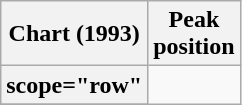<table class="wikitable sortable plainrowheaders">
<tr>
<th scope="col">Chart (1993)</th>
<th scope="col">Peak<br>position</th>
</tr>
<tr>
<th>scope="row"</th>
</tr>
<tr>
</tr>
</table>
